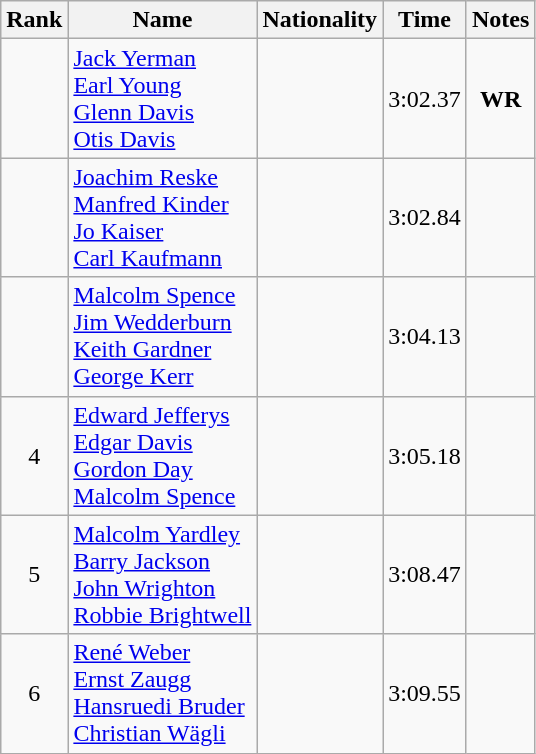<table class="wikitable sortable" style="text-align:center">
<tr>
<th>Rank</th>
<th>Name</th>
<th>Nationality</th>
<th>Time</th>
<th>Notes</th>
</tr>
<tr>
<td></td>
<td align=left><a href='#'>Jack Yerman</a><br><a href='#'>Earl Young</a><br><a href='#'>Glenn Davis</a><br><a href='#'>Otis Davis</a></td>
<td align=left></td>
<td>3:02.37</td>
<td><strong>WR</strong></td>
</tr>
<tr>
<td></td>
<td align=left><a href='#'>Joachim Reske</a><br><a href='#'>Manfred Kinder</a><br><a href='#'>Jo Kaiser</a><br><a href='#'>Carl Kaufmann</a></td>
<td align=left></td>
<td>3:02.84</td>
<td></td>
</tr>
<tr>
<td></td>
<td align=left><a href='#'>Malcolm Spence</a><br><a href='#'>Jim Wedderburn</a><br><a href='#'>Keith Gardner</a><br><a href='#'>George Kerr</a></td>
<td align=left></td>
<td>3:04.13</td>
<td></td>
</tr>
<tr>
<td>4</td>
<td align=left><a href='#'>Edward Jefferys</a><br><a href='#'>Edgar Davis</a><br><a href='#'>Gordon Day</a><br><a href='#'>Malcolm Spence</a></td>
<td align=left></td>
<td>3:05.18</td>
<td></td>
</tr>
<tr>
<td>5</td>
<td align=left><a href='#'>Malcolm Yardley</a><br><a href='#'>Barry Jackson</a><br><a href='#'>John Wrighton</a><br><a href='#'>Robbie Brightwell</a></td>
<td align=left></td>
<td>3:08.47</td>
<td></td>
</tr>
<tr>
<td>6</td>
<td align=left><a href='#'>René Weber</a><br><a href='#'>Ernst Zaugg</a><br><a href='#'>Hansruedi Bruder</a><br><a href='#'>Christian Wägli</a></td>
<td align=left></td>
<td>3:09.55</td>
<td></td>
</tr>
</table>
